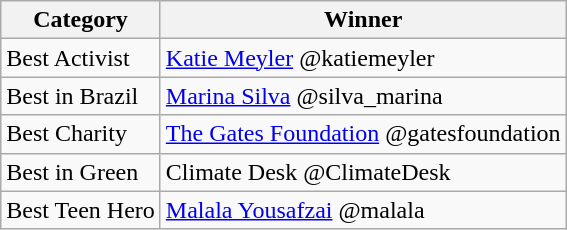<table class="wikitable">
<tr>
<th>Category</th>
<th>Winner</th>
</tr>
<tr>
<td>Best Activist</td>
<td><a href='#'>Katie Meyler</a> @katiemeyler</td>
</tr>
<tr>
<td>Best in Brazil</td>
<td><a href='#'>Marina Silva</a> @silva_marina</td>
</tr>
<tr>
<td>Best Charity</td>
<td><a href='#'>The Gates Foundation</a> @gatesfoundation</td>
</tr>
<tr>
<td>Best in Green</td>
<td>Climate Desk @ClimateDesk</td>
</tr>
<tr>
<td>Best Teen Hero</td>
<td><a href='#'>Malala Yousafzai</a> @malala</td>
</tr>
</table>
